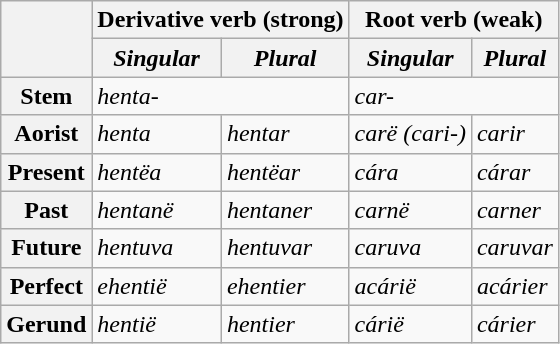<table class=wikitable>
<tr>
<th rowspan=2></th>
<th colspan=2>Derivative verb (strong)</th>
<th colspan=2>Root verb (weak)</th>
</tr>
<tr>
<th><em>Singular</em></th>
<th><em>Plural</em></th>
<th><em>Singular</em></th>
<th><em>Plural</em></th>
</tr>
<tr>
<th>Stem</th>
<td colspan=2><em>henta-</em></td>
<td colspan=2><em> car-</em></td>
</tr>
<tr>
<th>Aorist</th>
<td><em>henta</em></td>
<td><em>hentar</em></td>
<td><em>carë (cari-)</em></td>
<td><em>carir</em></td>
</tr>
<tr>
<th>Present</th>
<td><em>hentëa</em></td>
<td><em>hentëar</em></td>
<td><em>cára</em></td>
<td><em>cárar</em></td>
</tr>
<tr>
<th>Past</th>
<td><em>hentanë</em></td>
<td><em>hentaner</em></td>
<td><em>carnë</em></td>
<td><em>carner</em></td>
</tr>
<tr>
<th>Future</th>
<td><em>hentuva</em></td>
<td><em>hentuvar</em></td>
<td><em>caruva</em></td>
<td><em>caruvar</em></td>
</tr>
<tr>
<th>Perfect</th>
<td><em>ehentië</em></td>
<td><em>ehentier</em></td>
<td><em>acárië</em></td>
<td><em>acárier</em></td>
</tr>
<tr>
<th>Gerund</th>
<td><em>hentië</em></td>
<td><em>hentier</em></td>
<td><em>cárië</em></td>
<td><em>cárier</em></td>
</tr>
</table>
